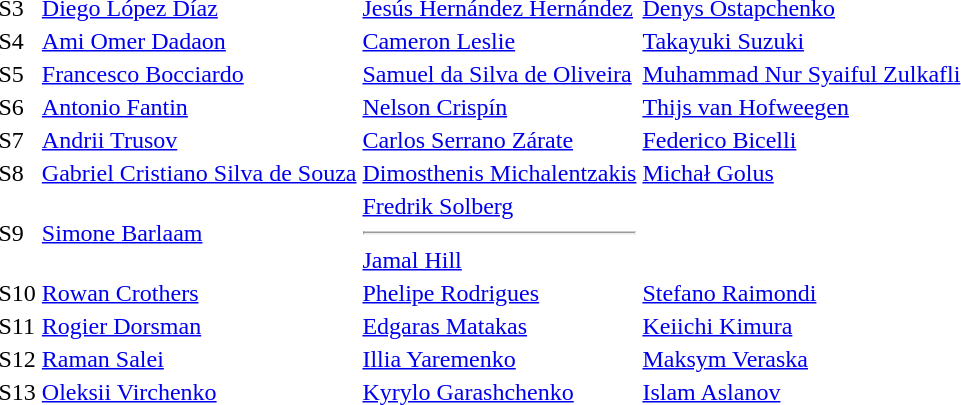<table>
<tr>
<td>S3</td>
<td><a href='#'>Diego López Díaz</a><br></td>
<td><a href='#'>Jesús Hernández Hernández</a><br></td>
<td><a href='#'>Denys Ostapchenko</a><br></td>
</tr>
<tr>
<td>S4</td>
<td><a href='#'>Ami Omer Dadaon</a><br></td>
<td><a href='#'>Cameron Leslie</a><br></td>
<td><a href='#'>Takayuki Suzuki</a><br></td>
</tr>
<tr>
<td>S5</td>
<td><a href='#'>Francesco Bocciardo</a><br></td>
<td><a href='#'>Samuel da Silva de Oliveira</a><br></td>
<td><a href='#'>Muhammad Nur Syaiful Zulkafli</a><br></td>
</tr>
<tr>
<td>S6</td>
<td><a href='#'>Antonio Fantin</a><br></td>
<td><a href='#'>Nelson Crispín</a><br></td>
<td><a href='#'>Thijs van Hofweegen</a><br></td>
</tr>
<tr>
<td>S7</td>
<td><a href='#'>Andrii Trusov</a><br></td>
<td><a href='#'>Carlos Serrano Zárate</a><br></td>
<td><a href='#'>Federico Bicelli</a><br></td>
</tr>
<tr>
<td>S8</td>
<td><a href='#'>Gabriel Cristiano Silva de Souza</a><br></td>
<td><a href='#'>Dimosthenis Michalentzakis</a><br></td>
<td><a href='#'>Michał Golus</a><br></td>
</tr>
<tr>
<td>S9</td>
<td><a href='#'>Simone Barlaam</a><br></td>
<td><a href='#'>Fredrik Solberg</a><br><hr><a href='#'>Jamal Hill</a><br></td>
<td></td>
</tr>
<tr>
<td>S10</td>
<td><a href='#'>Rowan Crothers</a><br></td>
<td><a href='#'>Phelipe Rodrigues</a><br></td>
<td><a href='#'>Stefano Raimondi</a><br></td>
</tr>
<tr>
<td>S11</td>
<td><a href='#'>Rogier Dorsman</a><br></td>
<td><a href='#'>Edgaras Matakas</a><br></td>
<td><a href='#'>Keiichi Kimura</a><br></td>
</tr>
<tr>
<td>S12</td>
<td><a href='#'>Raman Salei</a><br></td>
<td><a href='#'>Illia Yaremenko</a><br></td>
<td><a href='#'>Maksym Veraska</a><br></td>
</tr>
<tr>
<td>S13</td>
<td><a href='#'>Oleksii Virchenko</a><br></td>
<td><a href='#'>Kyrylo Garashchenko</a><br></td>
<td><a href='#'>Islam Aslanov</a><br></td>
</tr>
</table>
